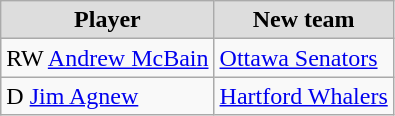<table class="wikitable">
<tr align="center"  bgcolor="#dddddd">
<td><strong>Player</strong></td>
<td><strong>New team</strong></td>
</tr>
<tr>
<td>RW <a href='#'>Andrew McBain</a></td>
<td><a href='#'>Ottawa Senators</a></td>
</tr>
<tr>
<td>D <a href='#'>Jim Agnew</a></td>
<td><a href='#'>Hartford Whalers</a></td>
</tr>
</table>
